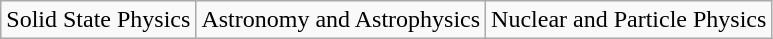<table class="wikitable">
<tr>
<td>Solid State  Physics</td>
<td>Astronomy and  Astrophysics</td>
<td>Nuclear and  Particle Physics</td>
</tr>
</table>
